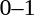<table style="text-align:center">
<tr>
<th width=200></th>
<th width=100></th>
<th width=200></th>
</tr>
<tr>
<td align=right></td>
<td>0–1</td>
<td align=left></td>
</tr>
</table>
